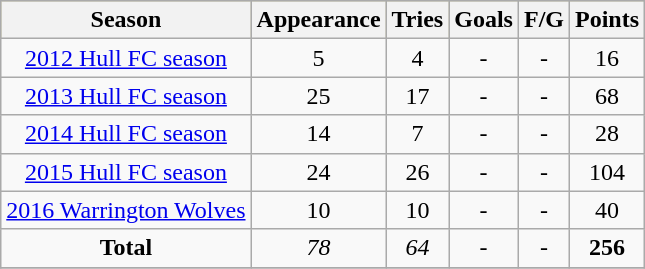<table class="wikitable" style="text-align:center;">
<tr bgcolor=#bdb76b>
<th>Season</th>
<th>Appearance</th>
<th>Tries</th>
<th>Goals</th>
<th>F/G</th>
<th>Points</th>
</tr>
<tr>
<td><a href='#'>2012 Hull FC season</a></td>
<td>5</td>
<td>4</td>
<td>-</td>
<td>-</td>
<td>16</td>
</tr>
<tr>
<td><a href='#'>2013 Hull FC season</a></td>
<td>25</td>
<td>17</td>
<td>-</td>
<td>-</td>
<td>68</td>
</tr>
<tr>
<td><a href='#'>2014 Hull FC season</a></td>
<td>14</td>
<td>7</td>
<td>-</td>
<td>-</td>
<td>28</td>
</tr>
<tr>
<td><a href='#'>2015 Hull FC season</a></td>
<td>24</td>
<td>26</td>
<td>-</td>
<td>-</td>
<td>104</td>
</tr>
<tr>
<td><a href='#'>2016 Warrington Wolves</a></td>
<td>10</td>
<td>10</td>
<td>-</td>
<td>-</td>
<td>40</td>
</tr>
<tr>
<td><strong>Total</strong></td>
<td><em>78</em></td>
<td><em>64</em></td>
<td><em>-</em></td>
<td><em>-</em></td>
<td><strong>256</strong></td>
</tr>
<tr>
</tr>
</table>
